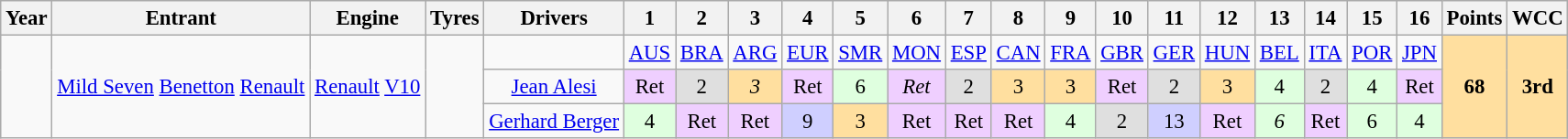<table class="wikitable" style="text-align:center; font-size:95%">
<tr>
<th>Year</th>
<th>Entrant</th>
<th>Engine</th>
<th>Tyres</th>
<th>Drivers</th>
<th>1</th>
<th>2</th>
<th>3</th>
<th>4</th>
<th>5</th>
<th>6</th>
<th>7</th>
<th>8</th>
<th>9</th>
<th>10</th>
<th>11</th>
<th>12</th>
<th>13</th>
<th>14</th>
<th>15</th>
<th>16</th>
<th>Points</th>
<th>WCC</th>
</tr>
<tr>
<td rowspan="3"></td>
<td rowspan="3"><a href='#'>Mild Seven</a> <a href='#'>Benetton</a> <a href='#'>Renault</a></td>
<td rowspan="3"><a href='#'>Renault</a> <a href='#'>V10</a></td>
<td rowspan="3"></td>
<td></td>
<td><a href='#'>AUS</a></td>
<td><a href='#'>BRA</a></td>
<td><a href='#'>ARG</a></td>
<td><a href='#'>EUR</a></td>
<td><a href='#'>SMR</a></td>
<td><a href='#'>MON</a></td>
<td><a href='#'>ESP</a></td>
<td><a href='#'>CAN</a></td>
<td><a href='#'>FRA</a></td>
<td><a href='#'>GBR</a></td>
<td><a href='#'>GER</a></td>
<td><a href='#'>HUN</a></td>
<td><a href='#'>BEL</a></td>
<td><a href='#'>ITA</a></td>
<td><a href='#'>POR</a></td>
<td><a href='#'>JPN</a></td>
<td rowspan="3" style="background:#ffdf9f;"><strong>68</strong></td>
<td rowspan="3" style="background:#ffdf9f;"><strong>3rd</strong></td>
</tr>
<tr>
<td><a href='#'>Jean Alesi</a></td>
<td style="background:#efcfff;">Ret</td>
<td style="background:#dfdfdf;">2</td>
<td style="background:#ffdf9f;"><em>3</em></td>
<td style="background:#efcfff;">Ret</td>
<td style="background:#dfffdf;">6</td>
<td style="background:#efcfff;"><em>Ret</em></td>
<td style="background:#dfdfdf;">2</td>
<td style="background:#ffdf9f;">3</td>
<td style="background:#ffdf9f;">3</td>
<td style="background:#efcfff;">Ret</td>
<td style="background:#dfdfdf;">2</td>
<td style="background:#ffdf9f;">3</td>
<td style="background:#dfffdf;">4</td>
<td style="background:#dfdfdf;">2</td>
<td style="background:#dfffdf;">4</td>
<td style="background:#efcfff;">Ret</td>
</tr>
<tr>
<td><a href='#'>Gerhard Berger</a></td>
<td style="background:#dfffdf;">4</td>
<td style="background:#efcfff;">Ret</td>
<td style="background:#efcfff;">Ret</td>
<td style="background:#cfcfff;">9</td>
<td style="background:#ffdf9f;">3</td>
<td style="background:#efcfff;">Ret</td>
<td style="background:#efcfff;">Ret</td>
<td style="background:#efcfff;">Ret</td>
<td style="background:#dfffdf;">4</td>
<td style="background:#dfdfdf;">2</td>
<td style="background:#cfcfff;">13</td>
<td style="background:#efcfff;">Ret</td>
<td style="background:#dfffdf;"><em>6</em></td>
<td style="background:#efcfff;">Ret</td>
<td style="background:#dfffdf;">6</td>
<td style="background:#dfffdf;">4</td>
</tr>
</table>
